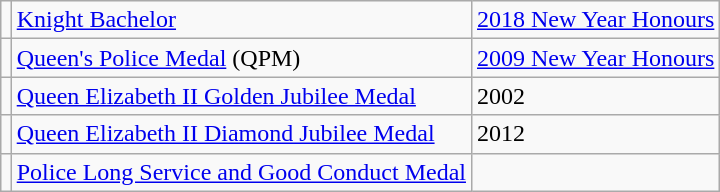<table class="wikitable" style="margin:1em auto;">
<tr>
<td></td>
<td><a href='#'>Knight Bachelor</a></td>
<td><a href='#'>2018 New Year Honours</a></td>
</tr>
<tr>
<td></td>
<td><a href='#'>Queen's Police Medal</a> (QPM)</td>
<td><a href='#'>2009 New Year Honours</a></td>
</tr>
<tr>
<td></td>
<td><a href='#'>Queen Elizabeth II Golden Jubilee Medal</a></td>
<td>2002</td>
</tr>
<tr>
<td></td>
<td><a href='#'>Queen Elizabeth II Diamond Jubilee Medal</a></td>
<td>2012</td>
</tr>
<tr>
<td></td>
<td><a href='#'>Police Long Service and Good Conduct Medal</a></td>
<td></td>
</tr>
</table>
